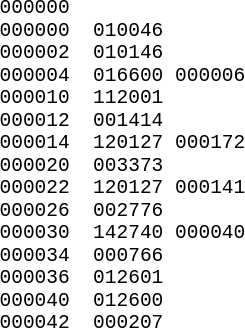<table>
<tr>
<td><br><pre><br>000000
000000  010046
000002  010146
000004  016600 000006<br>000010  112001
000012  001414
000014  120127 000172       
000020  003373
000022  120127 000141
000026  002776
000030  142740 000040
000034  000766<br>000036  012601
000040  012600
000042  000207
</pre></td>
<td><br></td>
</tr>
</table>
